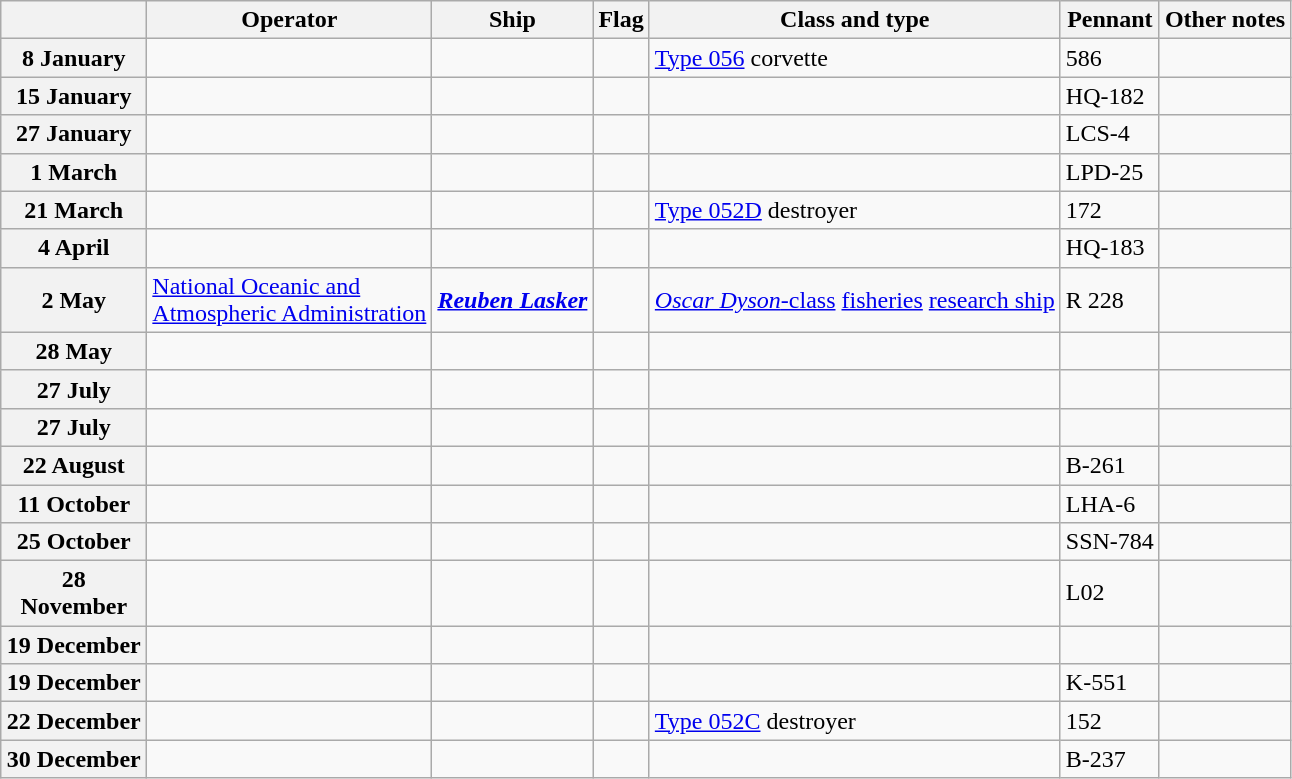<table Class="wikitable">
<tr>
<th width="90"></th>
<th>Operator</th>
<th>Ship</th>
<th>Flag</th>
<th>Class and type</th>
<th>Pennant</th>
<th>Other notes</th>
</tr>
<tr ---->
<th>8 January</th>
<td></td>
<td><strong></strong></td>
<td></td>
<td><a href='#'>Type 056</a> corvette</td>
<td>586</td>
<td></td>
</tr>
<tr ---->
<th>15 January</th>
<td></td>
<td><strong></strong></td>
<td></td>
<td></td>
<td>HQ-182</td>
<td></td>
</tr>
<tr ---->
<th>27 January</th>
<td></td>
<td><strong></strong></td>
<td></td>
<td></td>
<td>LCS-4</td>
<td></td>
</tr>
<tr ---->
<th>1 March</th>
<td></td>
<td><strong></strong></td>
<td></td>
<td></td>
<td>LPD-25</td>
<td></td>
</tr>
<tr ---->
<th>21 March</th>
<td></td>
<td><strong></strong></td>
<td></td>
<td><a href='#'>Type 052D</a> destroyer</td>
<td>172</td>
<td></td>
</tr>
<tr ---->
<th>4 April</th>
<td></td>
<td><strong></strong></td>
<td></td>
<td></td>
<td>HQ-183</td>
<td></td>
</tr>
<tr ---->
<th>2 May</th>
<td>  <a href='#'>National Oceanic and<br>Atmospheric Administration</a></td>
<td><strong><em><a href='#'>Reuben Lasker</a></em></strong></td>
<td></td>
<td><a href='#'><em>Oscar Dyson</em>-class</a> <a href='#'>fisheries</a> <a href='#'>research ship</a></td>
<td>R 228</td>
<td></td>
</tr>
<tr ---->
<th>28 May</th>
<td></td>
<td><strong></strong></td>
<td></td>
<td></td>
<td></td>
<td></td>
</tr>
<tr ---->
<th>27 July</th>
<td></td>
<td><strong></strong></td>
<td></td>
<td></td>
<td></td>
<td></td>
</tr>
<tr ---->
<th>27 July</th>
<td></td>
<td><strong></strong></td>
<td></td>
<td></td>
<td></td>
<td></td>
</tr>
<tr ---->
<th>22 August</th>
<td></td>
<td><strong></strong></td>
<td></td>
<td></td>
<td>B-261</td>
<td></td>
</tr>
<tr ---->
<th>11 October</th>
<td></td>
<td><strong></strong></td>
<td></td>
<td></td>
<td>LHA-6</td>
<td></td>
</tr>
<tr ---->
<th>25 October</th>
<td></td>
<td><strong></strong></td>
<td></td>
<td></td>
<td>SSN-784</td>
<td></td>
</tr>
<tr ---->
<th>28 November</th>
<td></td>
<td><strong></strong></td>
<td></td>
<td></td>
<td>L02</td>
<td></td>
</tr>
<tr ---->
<th>19 December</th>
<td></td>
<td><strong></strong></td>
<td></td>
<td></td>
<td></td>
<td></td>
</tr>
<tr ---->
<th>19 December</th>
<td></td>
<td><strong></strong></td>
<td></td>
<td></td>
<td>K-551</td>
<td></td>
</tr>
<tr ---->
<th>22 December</th>
<td></td>
<td><strong></strong></td>
<td></td>
<td><a href='#'>Type 052C</a> destroyer</td>
<td>152</td>
<td></td>
</tr>
<tr ---->
<th>30 December</th>
<td></td>
<td><strong></strong></td>
<td></td>
<td></td>
<td>B-237</td>
<td></td>
</tr>
</table>
